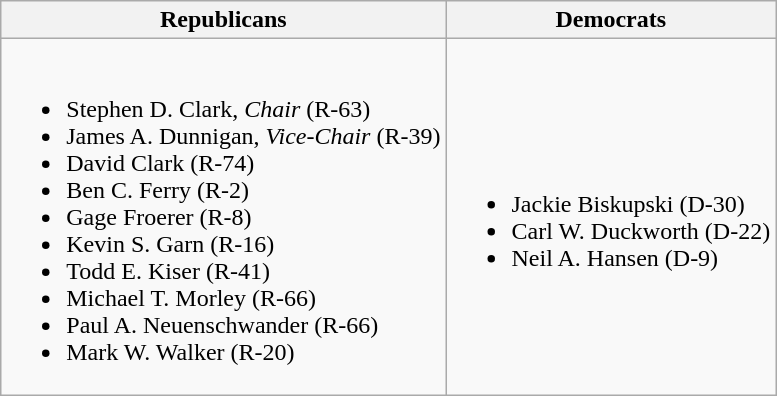<table class=wikitable>
<tr>
<th>Republicans</th>
<th>Democrats</th>
</tr>
<tr>
<td><br><ul><li>Stephen D. Clark, <em>Chair</em> (R-63)</li><li>James A. Dunnigan, <em>Vice-Chair</em> (R-39)</li><li>David Clark (R-74)</li><li>Ben C. Ferry (R-2)</li><li>Gage Froerer (R-8)</li><li>Kevin S. Garn (R-16)</li><li>Todd E. Kiser (R-41)</li><li>Michael T. Morley (R-66)</li><li>Paul A. Neuenschwander (R-66)</li><li>Mark W. Walker (R-20)</li></ul></td>
<td><br><ul><li>Jackie Biskupski (D-30)</li><li>Carl W. Duckworth (D-22)</li><li>Neil A. Hansen (D-9)</li></ul></td>
</tr>
</table>
